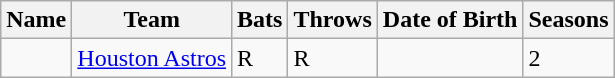<table class="wikitable sortable collapsible collapsed">
<tr>
<th>Name</th>
<th>Team</th>
<th>Bats</th>
<th>Throws</th>
<th>Date of Birth</th>
<th>Seasons</th>
</tr>
<tr>
<td></td>
<td><a href='#'>Houston Astros</a></td>
<td>R</td>
<td>R</td>
<td></td>
<td>2</td>
</tr>
</table>
